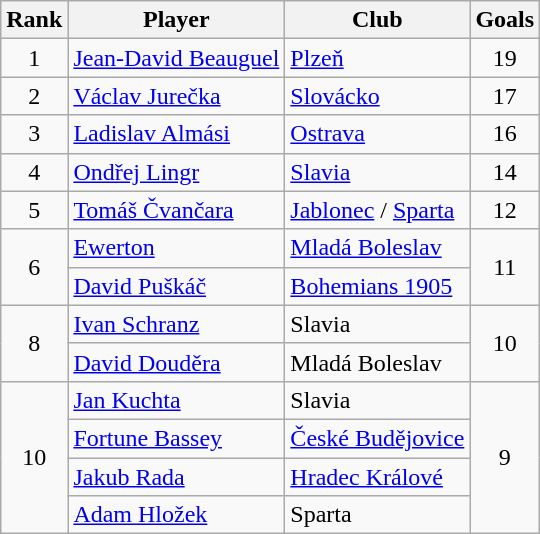<table class="wikitable" style="text-align: center;">
<tr>
<th>Rank</th>
<th>Player</th>
<th>Club</th>
<th>Goals</th>
</tr>
<tr>
<td>1</td>
<td align="left"> <a href='#'>Jean-David Beauguel</a></td>
<td align="left"><a href='#'>Plzeň</a></td>
<td>19</td>
</tr>
<tr>
<td>2</td>
<td align="left"> <a href='#'>Václav Jurečka</a></td>
<td align="left"><a href='#'>Slovácko</a></td>
<td>17</td>
</tr>
<tr>
<td>3</td>
<td align="left"> <a href='#'>Ladislav Almási</a></td>
<td align="left"><a href='#'>Ostrava</a></td>
<td>16</td>
</tr>
<tr>
<td>4</td>
<td align="left"> <a href='#'>Ondřej Lingr</a></td>
<td align="left"><a href='#'>Slavia</a></td>
<td>14</td>
</tr>
<tr>
<td>5</td>
<td align="left"> <a href='#'>Tomáš Čvančara</a></td>
<td align="left"><a href='#'>Jablonec</a> / <a href='#'>Sparta</a></td>
<td>12</td>
</tr>
<tr>
<td rowspan=2>6</td>
<td align="left"> <a href='#'>Ewerton</a></td>
<td align="left"><a href='#'>Mladá Boleslav</a></td>
<td rowspan=2>11</td>
</tr>
<tr>
<td align="left"> <a href='#'>David Puškáč</a></td>
<td align="left"><a href='#'>Bohemians 1905</a></td>
</tr>
<tr>
<td rowspan=2>8</td>
<td align="left"> <a href='#'>Ivan Schranz</a></td>
<td align="left">Slavia</td>
<td rowspan=2>10</td>
</tr>
<tr>
<td align="left"> <a href='#'>David Douděra</a></td>
<td align="left">Mladá Boleslav</td>
</tr>
<tr>
<td rowspan=4>10</td>
<td align="left"> <a href='#'>Jan Kuchta</a></td>
<td align="left">Slavia</td>
<td rowspan=4>9</td>
</tr>
<tr>
<td align="left"> <a href='#'>Fortune Bassey</a></td>
<td align="left"><a href='#'>České Budějovice</a></td>
</tr>
<tr>
<td align="left"> <a href='#'>Jakub Rada</a></td>
<td align="left"><a href='#'>Hradec Králové</a></td>
</tr>
<tr>
<td align="left"> <a href='#'>Adam Hložek</a></td>
<td align="left">Sparta</td>
</tr>
</table>
